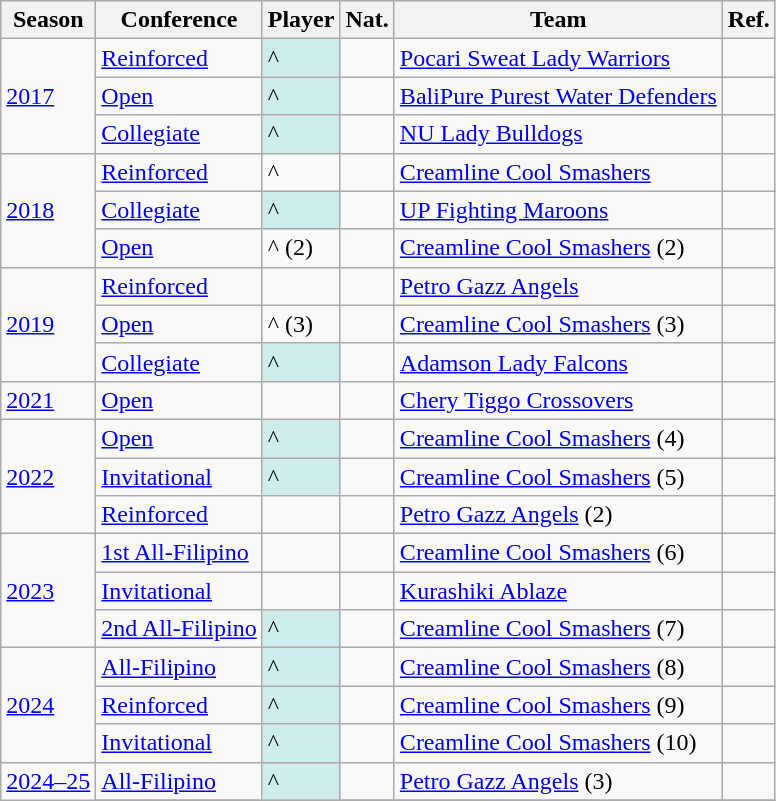<table class="wikitable sortable">
<tr>
<th>Season</th>
<th class="unsortable">Conference</th>
<th>Player</th>
<th>Nat.</th>
<th>Team</th>
<th>Ref.</th>
</tr>
<tr>
<td rowspan=3><a href='#'>2017</a></td>
<td><a href='#'>Reinforced</a></td>
<td bgcolor=#CFECEC>^</td>
<td align=center></td>
<td><a href='#'>Pocari Sweat Lady Warriors</a></td>
<td></td>
</tr>
<tr>
<td><a href='#'>Open</a></td>
<td bgcolor=#CFECEC>^</td>
<td align=center></td>
<td><a href='#'>BaliPure Purest Water Defenders</a></td>
<td></td>
</tr>
<tr>
<td><a href='#'>Collegiate</a></td>
<td bgcolor=#CFECEC>^</td>
<td align=center></td>
<td><a href='#'>NU Lady Bulldogs</a></td>
<td></td>
</tr>
<tr>
<td rowspan=3><a href='#'>2018</a></td>
<td><a href='#'>Reinforced</a></td>
<td>^</td>
<td align=center></td>
<td><a href='#'>Creamline Cool Smashers</a></td>
<td></td>
</tr>
<tr>
<td><a href='#'>Collegiate</a></td>
<td bgcolor=#CFECEC>^</td>
<td align=center></td>
<td><a href='#'>UP Fighting Maroons</a></td>
<td></td>
</tr>
<tr>
<td><a href='#'>Open</a></td>
<td>^ (2)</td>
<td align=center></td>
<td><a href='#'>Creamline Cool Smashers</a> (2)</td>
<td></td>
</tr>
<tr>
<td rowspan=3><a href='#'>2019</a></td>
<td><a href='#'>Reinforced</a></td>
<td></td>
<td align=center></td>
<td><a href='#'>Petro Gazz Angels</a></td>
<td></td>
</tr>
<tr>
<td><a href='#'>Open</a></td>
<td>^ (3)</td>
<td align=center></td>
<td><a href='#'>Creamline Cool Smashers</a> (3)</td>
<td></td>
</tr>
<tr>
<td><a href='#'>Collegiate</a></td>
<td bgcolor=#CFECEC>^</td>
<td align=center></td>
<td><a href='#'>Adamson Lady Falcons</a></td>
<td></td>
</tr>
<tr>
<td><a href='#'>2021</a></td>
<td><a href='#'>Open</a></td>
<td></td>
<td align=center></td>
<td><a href='#'>Chery Tiggo Crossovers</a></td>
<td></td>
</tr>
<tr>
<td rowspan=3><a href='#'>2022</a></td>
<td><a href='#'>Open</a></td>
<td bgcolor=#CFECEC>^</td>
<td align=center></td>
<td><a href='#'>Creamline Cool Smashers</a> (4)</td>
<td></td>
</tr>
<tr>
<td><a href='#'>Invitational</a></td>
<td bgcolor=#CFECEC>^</td>
<td align=center></td>
<td><a href='#'>Creamline Cool Smashers</a> (5)</td>
<td></td>
</tr>
<tr>
<td><a href='#'>Reinforced</a></td>
<td></td>
<td align=center></td>
<td><a href='#'>Petro Gazz Angels</a> (2)</td>
<td></td>
</tr>
<tr>
<td rowspan=3><a href='#'>2023</a></td>
<td><a href='#'>1st All-Filipino</a></td>
<td></td>
<td align=center></td>
<td><a href='#'>Creamline Cool Smashers</a> (6)</td>
<td></td>
</tr>
<tr>
<td><a href='#'>Invitational</a></td>
<td></td>
<td align=center></td>
<td><a href='#'>Kurashiki Ablaze</a></td>
<td></td>
</tr>
<tr>
<td><a href='#'>2nd All-Filipino</a></td>
<td bgcolor=#CFECEC>^</td>
<td align=center></td>
<td><a href='#'>Creamline Cool Smashers</a> (7)</td>
<td></td>
</tr>
<tr>
<td rowspan=3><a href='#'>2024</a></td>
<td><a href='#'>All-Filipino</a></td>
<td bgcolor=#CFECEC>^</td>
<td align=center></td>
<td><a href='#'>Creamline Cool Smashers</a> (8)</td>
<td></td>
</tr>
<tr>
<td><a href='#'>Reinforced</a></td>
<td bgcolor=#CFECEC>^</td>
<td align=center></td>
<td><a href='#'>Creamline Cool Smashers</a> (9)</td>
<td></td>
</tr>
<tr>
<td><a href='#'>Invitational</a></td>
<td bgcolor=#CFECEC>^</td>
<td align=center></td>
<td><a href='#'>Creamline Cool Smashers</a> (10)</td>
<td></td>
</tr>
<tr>
<td rowspan=3><a href='#'>2024–25</a></td>
<td><a href='#'>All-Filipino</a></td>
<td bgcolor=#CFECEC>^</td>
<td align=center> </td>
<td><a href='#'>Petro Gazz Angels</a> (3)</td>
<td></td>
</tr>
<tr>
</tr>
</table>
